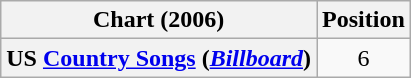<table class="wikitable plainrowheaders">
<tr>
<th scope="col">Chart (2006)</th>
<th scope="col">Position</th>
</tr>
<tr>
<th scope="row">US <a href='#'>Country Songs</a> (<em><a href='#'>Billboard</a></em>)</th>
<td align="center">6</td>
</tr>
</table>
